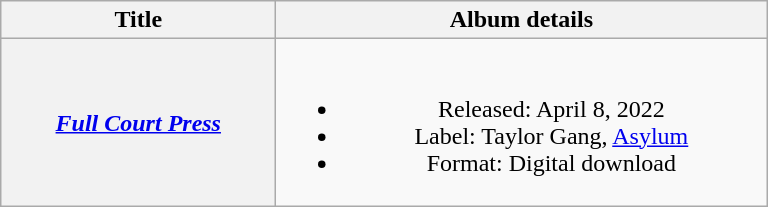<table class="wikitable plainrowheaders" style="text-align:center;">
<tr>
<th scope="col" rowspan="1" style="width:11em;">Title</th>
<th scope="col" rowspan="1" style="width:20em;">Album details</th>
</tr>
<tr>
<th scope="row"><em><a href='#'>Full Court Press</a></em><br></th>
<td><br><ul><li>Released: April 8, 2022</li><li>Label: Taylor Gang, <a href='#'>Asylum</a></li><li>Format: Digital download</li></ul></td>
</tr>
</table>
